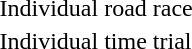<table>
<tr>
<td>Individual road race</td>
<td></td>
<td></td>
<td></td>
</tr>
<tr>
<td>Individual time trial</td>
<td></td>
<td></td>
<td></td>
</tr>
</table>
